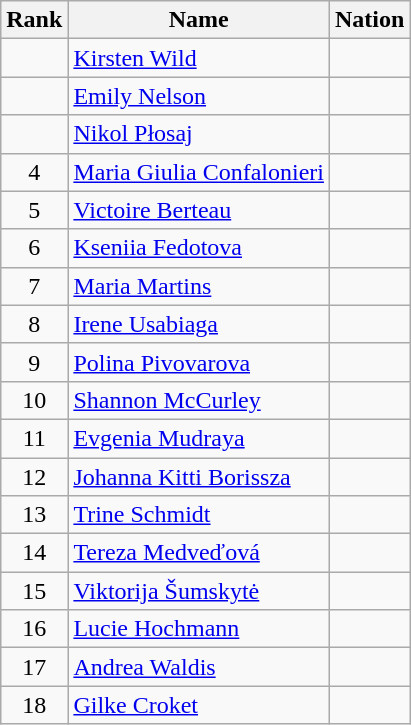<table class="wikitable sortable" style="text-align:center">
<tr>
<th>Rank</th>
<th>Name</th>
<th>Nation</th>
</tr>
<tr>
<td></td>
<td align=left><a href='#'>Kirsten Wild</a></td>
<td align=left></td>
</tr>
<tr>
<td></td>
<td align=left><a href='#'>Emily Nelson</a></td>
<td align=left></td>
</tr>
<tr>
<td></td>
<td align=left><a href='#'>Nikol Płosaj</a></td>
<td align=left></td>
</tr>
<tr>
<td>4</td>
<td align=left><a href='#'>Maria Giulia Confalonieri</a></td>
<td align=left></td>
</tr>
<tr>
<td>5</td>
<td align=left><a href='#'>Victoire Berteau</a></td>
<td align=left></td>
</tr>
<tr>
<td>6</td>
<td align=left><a href='#'>Kseniia Fedotova</a></td>
<td align=left></td>
</tr>
<tr>
<td>7</td>
<td align=left><a href='#'>Maria Martins</a></td>
<td align=left></td>
</tr>
<tr>
<td>8</td>
<td align=left><a href='#'>Irene Usabiaga</a></td>
<td align=left></td>
</tr>
<tr>
<td>9</td>
<td align=left><a href='#'>Polina Pivovarova</a></td>
<td align=left></td>
</tr>
<tr>
<td>10</td>
<td align=left><a href='#'>Shannon McCurley</a></td>
<td align=left></td>
</tr>
<tr>
<td>11</td>
<td align=left><a href='#'>Evgenia Mudraya</a></td>
<td align=left></td>
</tr>
<tr>
<td>12</td>
<td align=left><a href='#'>Johanna Kitti Borissza</a></td>
<td align=left></td>
</tr>
<tr>
<td>13</td>
<td align=left><a href='#'>Trine Schmidt</a></td>
<td align=left></td>
</tr>
<tr>
<td>14</td>
<td align=left><a href='#'>Tereza Medveďová</a></td>
<td align=left></td>
</tr>
<tr>
<td>15</td>
<td align=left><a href='#'>Viktorija Šumskytė</a></td>
<td align=left></td>
</tr>
<tr>
<td>16</td>
<td align=left><a href='#'>Lucie Hochmann</a></td>
<td align=left></td>
</tr>
<tr>
<td>17</td>
<td align=left><a href='#'>Andrea Waldis</a></td>
<td align=left></td>
</tr>
<tr>
<td>18</td>
<td align=left><a href='#'>Gilke Croket</a></td>
<td align=left></td>
</tr>
</table>
